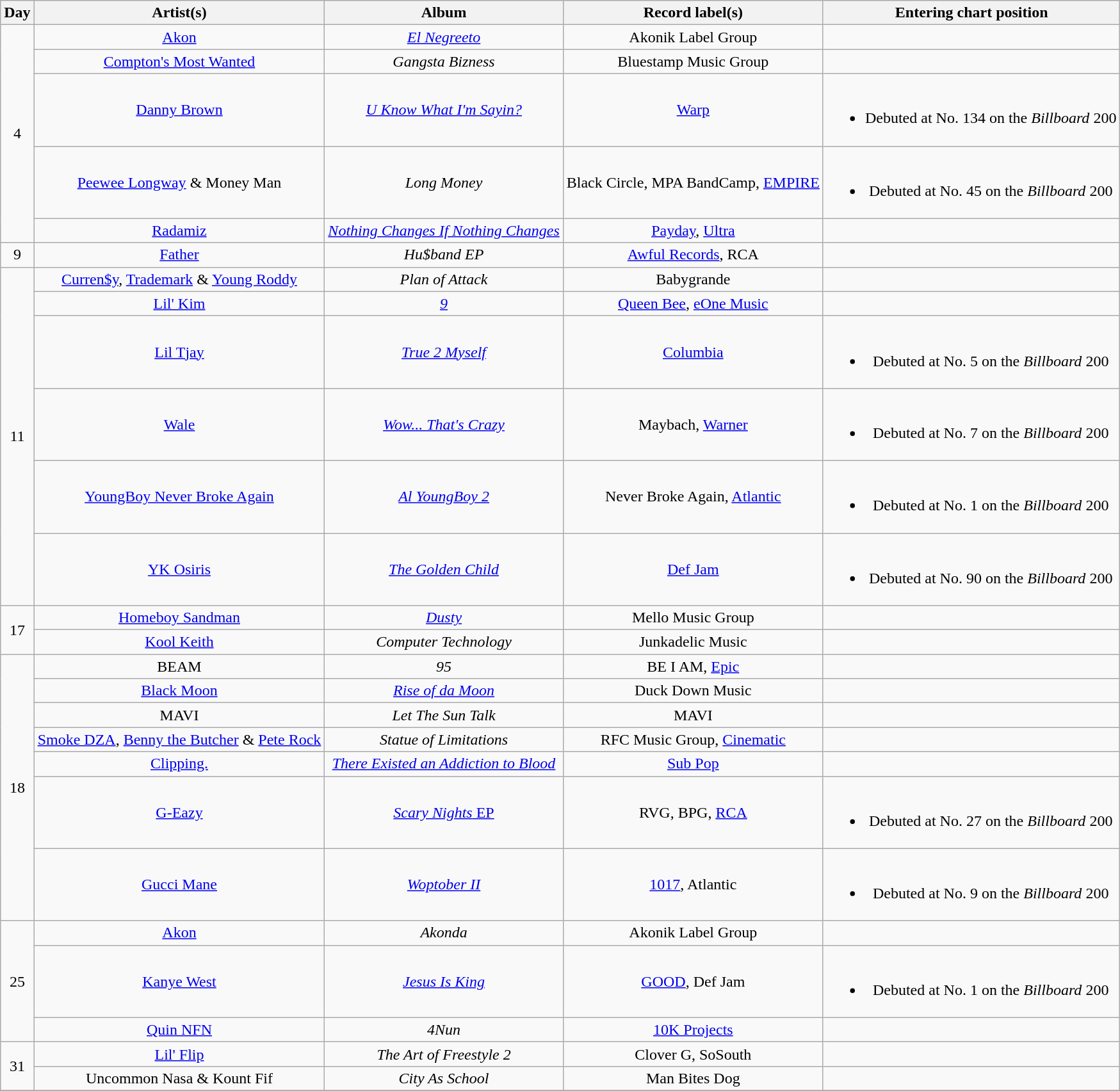<table class="wikitable" style="text-align:center;">
<tr>
<th scope="col">Day</th>
<th scope="col">Artist(s)</th>
<th scope="col">Album</th>
<th scope="col">Record label(s)</th>
<th><strong>Entering chart position</strong></th>
</tr>
<tr>
<td rowspan="5">4</td>
<td><a href='#'>Akon</a></td>
<td><em><a href='#'>El Negreeto</a></em></td>
<td>Akonik Label Group</td>
<td></td>
</tr>
<tr>
<td><a href='#'>Compton's Most Wanted</a></td>
<td><em>Gangsta Bizness</em></td>
<td>Bluestamp Music Group</td>
<td></td>
</tr>
<tr>
<td><a href='#'>Danny Brown</a></td>
<td><em><a href='#'>U Know What I'm Sayin?</a></em></td>
<td><a href='#'>Warp</a></td>
<td><br><ul><li>Debuted at No. 134 on the <em>Billboard</em> 200</li></ul></td>
</tr>
<tr>
<td><a href='#'>Peewee Longway</a> & Money Man</td>
<td><em>Long Money</em></td>
<td>Black Circle, MPA BandCamp, <a href='#'>EMPIRE</a></td>
<td><br><ul><li>Debuted at No. 45 on the <em>Billboard</em> 200</li></ul></td>
</tr>
<tr>
<td><a href='#'>Radamiz</a></td>
<td><em><a href='#'>Nothing Changes If Nothing Changes</a></em></td>
<td><a href='#'>Payday</a>, <a href='#'>Ultra</a></td>
<td></td>
</tr>
<tr>
<td>9</td>
<td><a href='#'>Father</a></td>
<td><em>Hu$band EP</em></td>
<td><a href='#'>Awful Records</a>, RCA</td>
<td></td>
</tr>
<tr>
<td rowspan="6">11</td>
<td><a href='#'>Curren$y</a>, <a href='#'>Trademark</a> & <a href='#'>Young Roddy</a></td>
<td><em>Plan of Attack</em></td>
<td>Babygrande</td>
<td></td>
</tr>
<tr>
<td><a href='#'>Lil' Kim</a></td>
<td><em><a href='#'>9</a></em></td>
<td><a href='#'>Queen Bee</a>, <a href='#'>eOne Music</a></td>
<td></td>
</tr>
<tr>
<td><a href='#'>Lil Tjay</a></td>
<td><em><a href='#'>True 2 Myself</a></em></td>
<td><a href='#'>Columbia</a></td>
<td><br><ul><li>Debuted at No. 5 on the <em>Billboard</em> 200</li></ul></td>
</tr>
<tr>
<td><a href='#'>Wale</a></td>
<td><em><a href='#'>Wow... That's Crazy</a></em></td>
<td>Maybach, <a href='#'>Warner</a></td>
<td><br><ul><li>Debuted at No. 7 on the <em>Billboard</em> 200</li></ul></td>
</tr>
<tr>
<td><a href='#'>YoungBoy Never Broke Again</a></td>
<td><em><a href='#'>Al YoungBoy 2</a></em></td>
<td>Never Broke Again, <a href='#'>Atlantic</a></td>
<td><br><ul><li>Debuted at No. 1 on the <em>Billboard</em> 200</li></ul></td>
</tr>
<tr>
<td><a href='#'>YK Osiris</a></td>
<td><em><a href='#'>The Golden Child</a></em></td>
<td><a href='#'>Def Jam</a></td>
<td><br><ul><li>Debuted at No. 90 on the <em>Billboard</em> 200</li></ul></td>
</tr>
<tr>
<td rowspan="2">17</td>
<td><a href='#'>Homeboy Sandman</a></td>
<td><em><a href='#'>Dusty</a></em></td>
<td>Mello Music Group</td>
<td></td>
</tr>
<tr>
<td><a href='#'>Kool Keith</a></td>
<td><em>Computer Technology</em></td>
<td>Junkadelic Music</td>
<td></td>
</tr>
<tr>
<td rowspan="7">18</td>
<td>BEAM</td>
<td><em>95</em></td>
<td>BE I AM, <a href='#'>Epic</a></td>
<td></td>
</tr>
<tr>
<td><a href='#'>Black Moon</a></td>
<td><em><a href='#'>Rise of da Moon</a></em></td>
<td>Duck Down Music</td>
<td></td>
</tr>
<tr>
<td>MAVI</td>
<td><em>Let The Sun Talk</em></td>
<td>MAVI</td>
<td></td>
</tr>
<tr>
<td><a href='#'>Smoke DZA</a>, <a href='#'>Benny the Butcher</a> & <a href='#'>Pete Rock</a></td>
<td><em>Statue of Limitations</em></td>
<td>RFC Music Group, <a href='#'>Cinematic</a></td>
<td></td>
</tr>
<tr>
<td><a href='#'>Clipping.</a></td>
<td><em><a href='#'>There Existed an Addiction to Blood</a></em></td>
<td><a href='#'>Sub Pop</a></td>
<td></td>
</tr>
<tr>
<td><a href='#'>G-Eazy</a></td>
<td><a href='#'><em>Scary Nights</em> EP</a></td>
<td>RVG, BPG, <a href='#'>RCA</a></td>
<td><br><ul><li>Debuted at No. 27 on the <em>Billboard</em> 200</li></ul></td>
</tr>
<tr>
<td><a href='#'>Gucci Mane</a></td>
<td><em><a href='#'>Woptober II</a></em></td>
<td><a href='#'>1017</a>, Atlantic</td>
<td><br><ul><li>Debuted at No. 9 on the <em>Billboard</em> 200</li></ul></td>
</tr>
<tr>
<td rowspan="3">25</td>
<td><a href='#'>Akon</a></td>
<td><em>Akonda</em></td>
<td>Akonik Label Group</td>
<td></td>
</tr>
<tr>
<td><a href='#'>Kanye West</a></td>
<td><em><a href='#'>Jesus Is King</a></em></td>
<td><a href='#'>GOOD</a>, Def Jam</td>
<td><br><ul><li>Debuted at No. 1 on the <em>Billboard</em> 200</li></ul></td>
</tr>
<tr>
<td><a href='#'>Quin NFN</a></td>
<td><em>4Nun</em></td>
<td><a href='#'>10K Projects</a></td>
<td></td>
</tr>
<tr>
<td rowspan="2">31</td>
<td><a href='#'>Lil' Flip</a></td>
<td><em>The Art of Freestyle 2</em></td>
<td>Clover G, SoSouth</td>
<td></td>
</tr>
<tr>
<td>Uncommon Nasa & Kount Fif</td>
<td><em>City As School</em></td>
<td>Man Bites Dog</td>
<td></td>
</tr>
<tr>
</tr>
</table>
